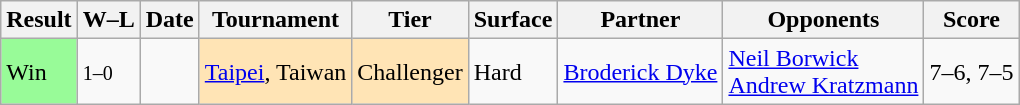<table class="sortable wikitable">
<tr>
<th>Result</th>
<th class="unsortable">W–L</th>
<th>Date</th>
<th>Tournament</th>
<th>Tier</th>
<th>Surface</th>
<th>Partner</th>
<th>Opponents</th>
<th class="unsortable">Score</th>
</tr>
<tr>
<td style="background:#98fb98;">Win</td>
<td><small>1–0</small></td>
<td></td>
<td style="background:moccasin;"><a href='#'>Taipei</a>, Taiwan</td>
<td style="background:moccasin;">Challenger</td>
<td>Hard</td>
<td> <a href='#'>Broderick Dyke</a></td>
<td> <a href='#'>Neil Borwick</a> <br>  <a href='#'>Andrew Kratzmann</a></td>
<td>7–6, 7–5</td>
</tr>
</table>
